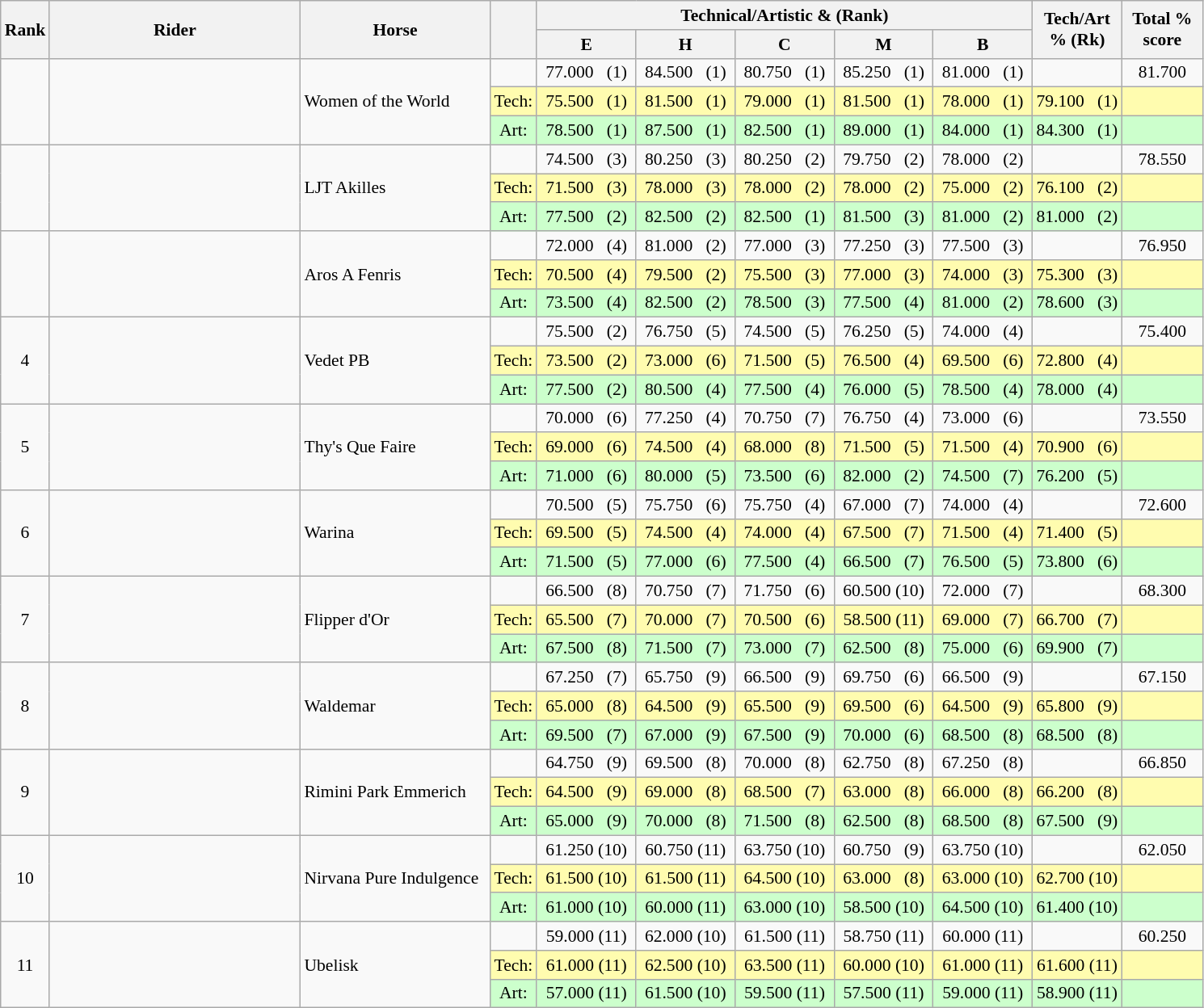<table class="wikitable" style="text-align:center; font-size:90%">
<tr>
<th rowspan=2>Rank</th>
<th rowspan=2 width=200>Rider</th>
<th rowspan=2 width=150>Horse</th>
<th rowspan=2></th>
<th colspan=5>Technical/Artistic & (Rank)</th>
<th rowspan=2>Tech/Art<br>% (Rk)</th>
<th rowspan=2 width=60>Total % score</th>
</tr>
<tr>
<th width=75>E</th>
<th width=75>H</th>
<th width=75>C</th>
<th width=75>M</th>
<th width=75>B</th>
</tr>
<tr>
<td rowspan=3></td>
<td align=left rowspan=3></td>
<td align=left rowspan=3>Women of the World</td>
<td></td>
<td>77.000   (1)</td>
<td>84.500   (1)</td>
<td>80.750   (1)</td>
<td>85.250   (1)</td>
<td>81.000   (1)</td>
<td></td>
<td>81.700</td>
</tr>
<tr bgcolor="fffcaf">
<td>Tech:</td>
<td>75.500   (1)</td>
<td>81.500   (1)</td>
<td>79.000   (1)</td>
<td>81.500   (1)</td>
<td>78.000   (1)</td>
<td>79.100   (1)</td>
<td></td>
</tr>
<tr bgcolor="ccffcc">
<td>Art:</td>
<td>78.500   (1)</td>
<td>87.500   (1)</td>
<td>82.500   (1)</td>
<td>89.000   (1)</td>
<td>84.000   (1)</td>
<td>84.300   (1)</td>
<td></td>
</tr>
<tr>
<td rowspan=3></td>
<td align=left rowspan=3></td>
<td align=left rowspan=3>LJT Akilles</td>
<td></td>
<td>74.500   (3)</td>
<td>80.250   (3)</td>
<td>80.250   (2)</td>
<td>79.750   (2)</td>
<td>78.000   (2)</td>
<td></td>
<td>78.550</td>
</tr>
<tr bgcolor="fffcaf">
<td>Tech:</td>
<td>71.500   (3)</td>
<td>78.000   (3)</td>
<td>78.000   (2)</td>
<td>78.000   (2)</td>
<td>75.000   (2)</td>
<td>76.100   (2)</td>
<td></td>
</tr>
<tr bgcolor="ccffcc">
<td>Art:</td>
<td>77.500   (2)</td>
<td>82.500   (2)</td>
<td>82.500   (1)</td>
<td>81.500   (3)</td>
<td>81.000   (2)</td>
<td>81.000   (2)</td>
<td></td>
</tr>
<tr>
<td rowspan=3></td>
<td align=left rowspan=3></td>
<td align=left rowspan=3>Aros A Fenris</td>
<td></td>
<td>72.000   (4)</td>
<td>81.000   (2)</td>
<td>77.000   (3)</td>
<td>77.250   (3)</td>
<td>77.500   (3)</td>
<td></td>
<td>76.950</td>
</tr>
<tr bgcolor="fffcaf">
<td>Tech:</td>
<td>70.500   (4)</td>
<td>79.500   (2)</td>
<td>75.500   (3)</td>
<td>77.000   (3)</td>
<td>74.000   (3)</td>
<td>75.300   (3)</td>
<td></td>
</tr>
<tr bgcolor="ccffcc">
<td>Art:</td>
<td>73.500   (4)</td>
<td>82.500   (2)</td>
<td>78.500   (3)</td>
<td>77.500   (4)</td>
<td>81.000   (2)</td>
<td>78.600   (3)</td>
<td></td>
</tr>
<tr>
<td rowspan=3>4</td>
<td align=left rowspan=3></td>
<td align=left rowspan=3>Vedet PB</td>
<td></td>
<td>75.500   (2)</td>
<td>76.750   (5)</td>
<td>74.500   (5)</td>
<td>76.250   (5)</td>
<td>74.000   (4)</td>
<td></td>
<td>75.400</td>
</tr>
<tr bgcolor="fffcaf">
<td>Tech:</td>
<td>73.500   (2)</td>
<td>73.000   (6)</td>
<td>71.500   (5)</td>
<td>76.500   (4)</td>
<td>69.500   (6)</td>
<td>72.800   (4)</td>
<td></td>
</tr>
<tr bgcolor="ccffcc">
<td>Art:</td>
<td>77.500   (2)</td>
<td>80.500   (4)</td>
<td>77.500   (4)</td>
<td>76.000   (5)</td>
<td>78.500   (4)</td>
<td>78.000   (4)</td>
<td></td>
</tr>
<tr>
<td rowspan=3>5</td>
<td align=left rowspan=3></td>
<td align=left rowspan=3>Thy's Que Faire</td>
<td></td>
<td>70.000   (6)</td>
<td>77.250   (4)</td>
<td>70.750   (7)</td>
<td>76.750   (4)</td>
<td>73.000   (6)</td>
<td></td>
<td>73.550</td>
</tr>
<tr bgcolor="fffcaf">
<td>Tech:</td>
<td>69.000   (6)</td>
<td>74.500   (4)</td>
<td>68.000   (8)</td>
<td>71.500   (5)</td>
<td>71.500   (4)</td>
<td>70.900   (6)</td>
<td></td>
</tr>
<tr bgcolor="ccffcc">
<td>Art:</td>
<td>71.000   (6)</td>
<td>80.000   (5)</td>
<td>73.500   (6)</td>
<td>82.000   (2)</td>
<td>74.500   (7)</td>
<td>76.200   (5)</td>
<td></td>
</tr>
<tr>
<td rowspan=3>6</td>
<td align=left rowspan=3></td>
<td align=left rowspan=3>Warina</td>
<td></td>
<td>70.500   (5)</td>
<td>75.750   (6)</td>
<td>75.750   (4)</td>
<td>67.000   (7)</td>
<td>74.000   (4)</td>
<td></td>
<td>72.600</td>
</tr>
<tr bgcolor="fffcaf">
<td>Tech:</td>
<td>69.500   (5)</td>
<td>74.500   (4)</td>
<td>74.000   (4)</td>
<td>67.500   (7)</td>
<td>71.500   (4)</td>
<td>71.400   (5)</td>
<td></td>
</tr>
<tr bgcolor="ccffcc">
<td>Art:</td>
<td>71.500   (5)</td>
<td>77.000   (6)</td>
<td>77.500   (4)</td>
<td>66.500   (7)</td>
<td>76.500   (5)</td>
<td>73.800   (6)</td>
<td></td>
</tr>
<tr>
<td rowspan=3>7</td>
<td align=left rowspan=3></td>
<td align=left rowspan=3>Flipper d'Or</td>
<td></td>
<td>66.500   (8)</td>
<td>70.750   (7)</td>
<td>71.750   (6)</td>
<td>60.500 (10)</td>
<td>72.000   (7)</td>
<td></td>
<td>68.300</td>
</tr>
<tr bgcolor="fffcaf">
<td>Tech:</td>
<td>65.500   (7)</td>
<td>70.000   (7)</td>
<td>70.500   (6)</td>
<td>58.500 (11)</td>
<td>69.000   (7)</td>
<td>66.700   (7)</td>
<td></td>
</tr>
<tr bgcolor="ccffcc">
<td>Art:</td>
<td>67.500   (8)</td>
<td>71.500   (7)</td>
<td>73.000   (7)</td>
<td>62.500   (8)</td>
<td>75.000   (6)</td>
<td>69.900   (7)</td>
<td></td>
</tr>
<tr>
<td rowspan=3>8</td>
<td align=left rowspan=3></td>
<td align=left rowspan=3>Waldemar</td>
<td></td>
<td>67.250   (7)</td>
<td>65.750   (9)</td>
<td>66.500   (9)</td>
<td>69.750   (6)</td>
<td>66.500   (9)</td>
<td></td>
<td>67.150</td>
</tr>
<tr bgcolor="fffcaf">
<td>Tech:</td>
<td>65.000   (8)</td>
<td>64.500   (9)</td>
<td>65.500   (9)</td>
<td>69.500   (6)</td>
<td>64.500   (9)</td>
<td>65.800   (9)</td>
<td></td>
</tr>
<tr bgcolor="ccffcc">
<td>Art:</td>
<td>69.500   (7)</td>
<td>67.000   (9)</td>
<td>67.500   (9)</td>
<td>70.000   (6)</td>
<td>68.500   (8)</td>
<td>68.500   (8)</td>
<td></td>
</tr>
<tr>
<td rowspan=3>9</td>
<td align=left rowspan=3></td>
<td align=left rowspan=3>Rimini Park Emmerich</td>
<td></td>
<td>64.750   (9)</td>
<td>69.500   (8)</td>
<td>70.000   (8)</td>
<td>62.750   (8)</td>
<td>67.250   (8)</td>
<td></td>
<td>66.850</td>
</tr>
<tr bgcolor="fffcaf">
<td>Tech:</td>
<td>64.500   (9)</td>
<td>69.000   (8)</td>
<td>68.500   (7)</td>
<td>63.000   (8)</td>
<td>66.000   (8)</td>
<td>66.200   (8)</td>
<td></td>
</tr>
<tr bgcolor="ccffcc">
<td>Art:</td>
<td>65.000   (9)</td>
<td>70.000   (8)</td>
<td>71.500   (8)</td>
<td>62.500   (8)</td>
<td>68.500   (8)</td>
<td>67.500   (9)</td>
<td></td>
</tr>
<tr>
<td rowspan=3>10</td>
<td align=left rowspan=3></td>
<td align=left rowspan=3>Nirvana Pure Indulgence</td>
<td></td>
<td>61.250 (10)</td>
<td>60.750 (11)</td>
<td>63.750 (10)</td>
<td>60.750   (9)</td>
<td>63.750 (10)</td>
<td></td>
<td>62.050</td>
</tr>
<tr bgcolor="fffcaf">
<td>Tech:</td>
<td>61.500 (10)</td>
<td>61.500 (11)</td>
<td>64.500 (10)</td>
<td>63.000   (8)</td>
<td>63.000 (10)</td>
<td>62.700 (10)</td>
<td></td>
</tr>
<tr bgcolor="ccffcc">
<td>Art:</td>
<td>61.000 (10)</td>
<td>60.000 (11)</td>
<td>63.000 (10)</td>
<td>58.500 (10)</td>
<td>64.500 (10)</td>
<td>61.400 (10)</td>
<td></td>
</tr>
<tr>
<td rowspan=3>11</td>
<td align=left rowspan=3></td>
<td align=left rowspan=3>Ubelisk</td>
<td></td>
<td>59.000 (11)</td>
<td>62.000 (10)</td>
<td>61.500 (11)</td>
<td>58.750 (11)</td>
<td>60.000 (11)</td>
<td></td>
<td>60.250</td>
</tr>
<tr bgcolor="fffcaf">
<td>Tech:</td>
<td>61.000 (11)</td>
<td>62.500 (10)</td>
<td>63.500 (11)</td>
<td>60.000 (10)</td>
<td>61.000 (11)</td>
<td>61.600 (11)</td>
<td></td>
</tr>
<tr bgcolor="ccffcc">
<td>Art:</td>
<td>57.000 (11)</td>
<td>61.500 (10)</td>
<td>59.500 (11)</td>
<td>57.500 (11)</td>
<td>59.000 (11)</td>
<td>58.900 (11)</td>
<td></td>
</tr>
</table>
